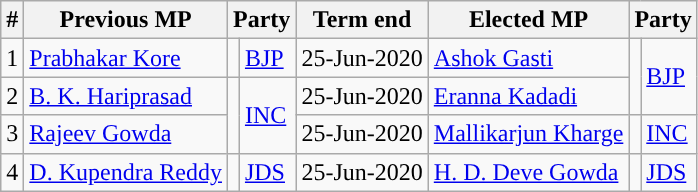<table class="wikitable sortable">
<tr>
<th>#</th>
<th>Previous MP</th>
<th colspan="2">Party</th>
<th>Term end</th>
<th>Elected MP</th>
<th colspan="2">Party</th>
</tr>
<tr>
<td>1</td>
<td><a href='#'>Prabhakar Kore</a></td>
<td></td>
<td><a href='#'>BJP</a></td>
<td>25-Jun-2020</td>
<td><a href='#'>Ashok Gasti</a></td>
<td rowspan=2></td>
<td rowspan="2"><a href='#'>BJP</a></td>
</tr>
<tr>
<td>2</td>
<td><a href='#'>B. K. Hariprasad</a></td>
<td rowspan=2></td>
<td rowspan="2"><a href='#'>INC</a></td>
<td>25-Jun-2020</td>
<td><a href='#'>Eranna Kadadi</a></td>
</tr>
<tr>
<td>3</td>
<td><a href='#'>Rajeev Gowda</a></td>
<td>25-Jun-2020</td>
<td><a href='#'>Mallikarjun Kharge</a></td>
<td></td>
<td><a href='#'>INC</a></td>
</tr>
<tr>
<td>4</td>
<td><a href='#'>D. Kupendra Reddy</a></td>
<td></td>
<td><a href='#'>JDS</a></td>
<td>25-Jun-2020</td>
<td><a href='#'>H. D. Deve Gowda</a></td>
<td></td>
<td><a href='#'>JDS</a></td>
</tr>
</table>
